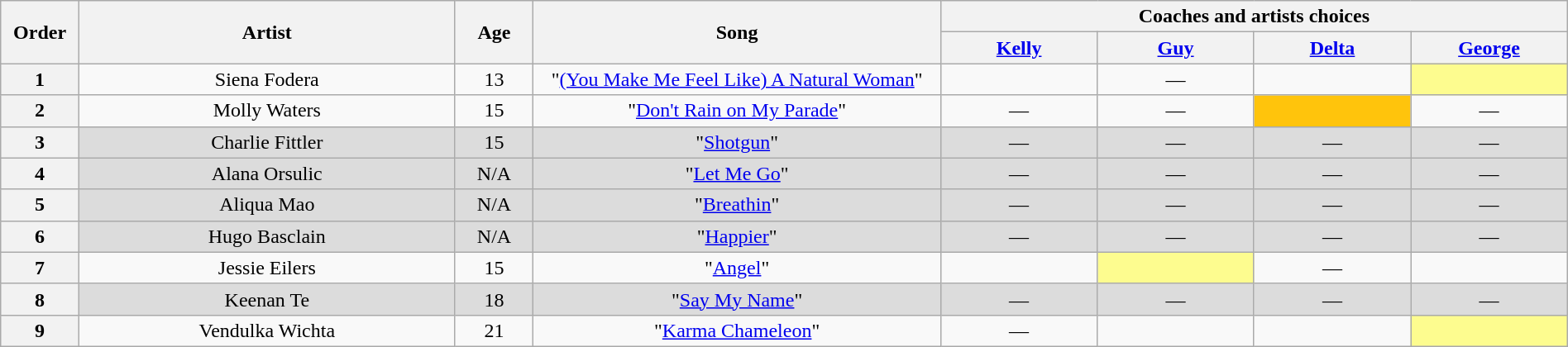<table class="wikitable" style="text-align:center; width:100%;">
<tr>
<th scope="col" rowspan="2" style="width:05%;">Order</th>
<th scope="col" rowspan="2" style="width:24%;">Artist</th>
<th scope="col" rowspan="2" style="width:05%;">Age</th>
<th scope="col" rowspan="2" style="width:26%;">Song</th>
<th colspan="4" style="width:40%;">Coaches and artists choices</th>
</tr>
<tr>
<th style="width:10%;"><a href='#'>Kelly</a></th>
<th style="width:10%;"><a href='#'>Guy</a></th>
<th style="width:10%;"><a href='#'>Delta</a></th>
<th style="width:10%;"><a href='#'>George</a></th>
</tr>
<tr>
<th>1</th>
<td>Siena Fodera</td>
<td>13</td>
<td>"<a href='#'>(You Make Me Feel Like) A Natural Woman</a>"</td>
<td> <strong></strong> </td>
<td>—</td>
<td> <strong></strong> </td>
<td style="background-color:#FDFC8F;"> <strong></strong> </td>
</tr>
<tr>
<th>2</th>
<td>Molly Waters</td>
<td>15</td>
<td>"<a href='#'>Don't Rain on My Parade</a>"</td>
<td>—</td>
<td>—</td>
<td style="background-color:#FFC40C;"> <strong></strong> </td>
<td>—</td>
</tr>
<tr>
<th>3</th>
<td style="background-color:#DCDCDC;">Charlie Fittler</td>
<td style="background-color:#DCDCDC;">15</td>
<td style="background-color:#DCDCDC;">"<a href='#'>Shotgun</a>"</td>
<td style="background-color:#DCDCDC;">—</td>
<td style="background-color:#DCDCDC;">—</td>
<td style="background-color:#DCDCDC;">—</td>
<td style="background-color:#DCDCDC;">—</td>
</tr>
<tr>
<th>4</th>
<td style="background-color:#DCDCDC;">Alana Orsulic</td>
<td style="background-color:#DCDCDC;">N/A</td>
<td style="background-color:#DCDCDC;">"<a href='#'>Let Me Go</a>"</td>
<td style="background-color:#DCDCDC;">—</td>
<td style="background-color:#DCDCDC;">—</td>
<td style="background-color:#DCDCDC;">—</td>
<td style="background-color:#DCDCDC;">—</td>
</tr>
<tr>
<th>5</th>
<td style="background-color:#DCDCDC;">Aliqua Mao</td>
<td style="background-color:#DCDCDC;">N/A</td>
<td style="background-color:#DCDCDC;">"<a href='#'>Breathin</a>"</td>
<td style="background-color:#DCDCDC;">—</td>
<td style="background-color:#DCDCDC;">—</td>
<td style="background-color:#DCDCDC;">—</td>
<td style="background-color:#DCDCDC;">—</td>
</tr>
<tr>
<th>6</th>
<td style="background-color:#DCDCDC;">Hugo Basclain</td>
<td style="background-color:#DCDCDC;">N/A</td>
<td style="background-color:#DCDCDC;">"<a href='#'>Happier</a>"</td>
<td style="background-color:#DCDCDC;">—</td>
<td style="background-color:#DCDCDC;">—</td>
<td style="background-color:#DCDCDC;">—</td>
<td style="background-color:#DCDCDC;">—</td>
</tr>
<tr>
<th>7</th>
<td>Jessie Eilers</td>
<td>15</td>
<td>"<a href='#'>Angel</a>"</td>
<td> <strong></strong> </td>
<td style="background-color:#FDFC8F;"> <strong></strong> </td>
<td>—</td>
<td> <strong></strong> </td>
</tr>
<tr>
<th>8</th>
<td style="background-color:#DCDCDC;">Keenan Te</td>
<td style="background-color:#DCDCDC;">18</td>
<td style="background-color:#DCDCDC;">"<a href='#'>Say My Name</a>"</td>
<td style="background-color:#DCDCDC;">—</td>
<td style="background-color:#DCDCDC;">—</td>
<td style="background-color:#DCDCDC;">—</td>
<td style="background-color:#DCDCDC;">—</td>
</tr>
<tr>
<th>9</th>
<td>Vendulka Wichta</td>
<td>21</td>
<td>"<a href='#'>Karma Chameleon</a>"</td>
<td>—</td>
<td> <strong></strong> </td>
<td> <strong></strong> </td>
<td style="background-color:#FDFC8F;"> <strong></strong> </td>
</tr>
</table>
